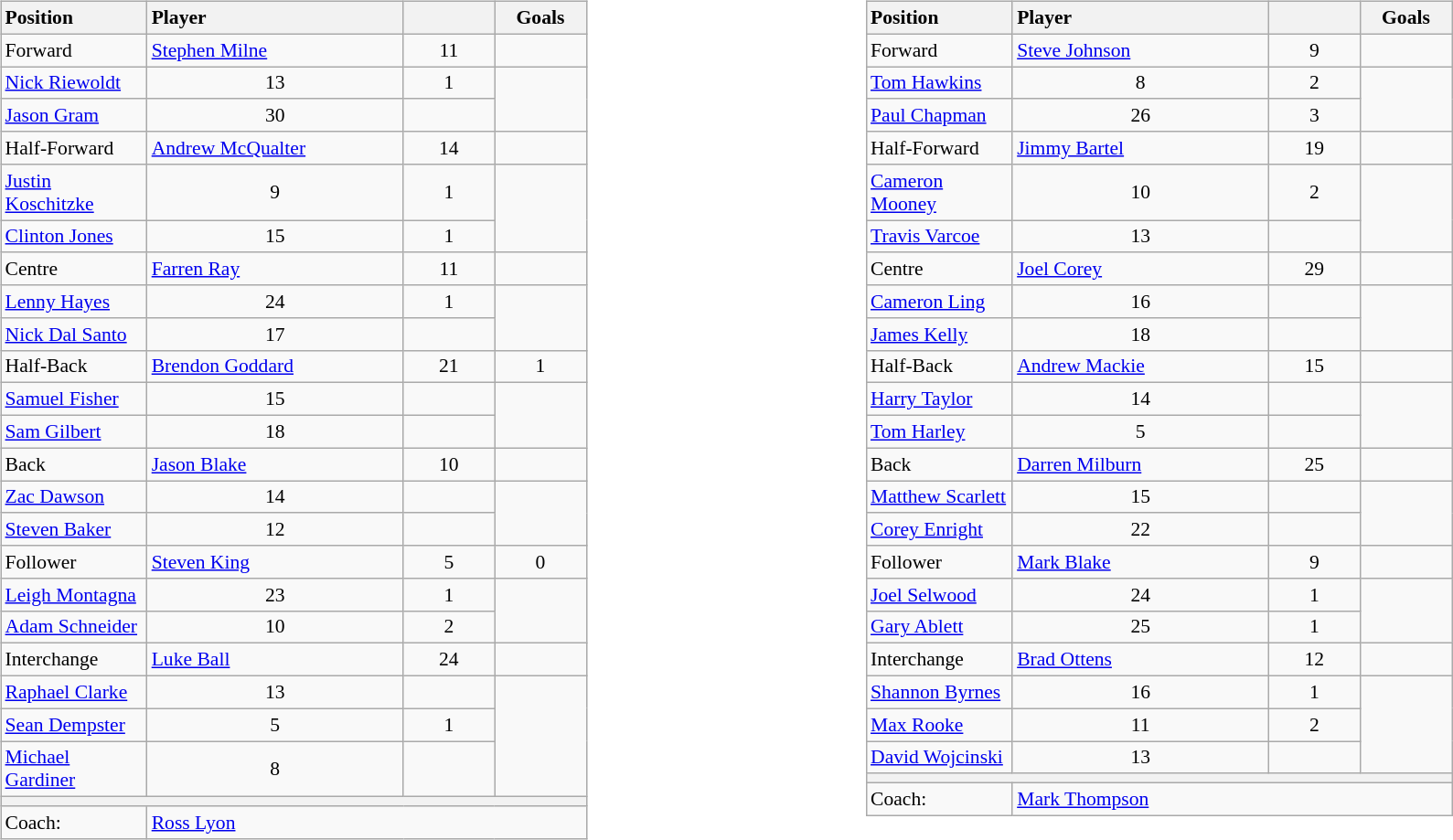<table style="width:100%;">
<tr>
<td style="vertical-align:top; width:50%;"><br><table class="wikitable" style="font-size:90%; margin:auto;">
<tr>
<th text style="width:100px; text-align:left;">Position</th>
<th text style="width:180px; text-align:left;">Player</th>
<th text style="width:60px;"></th>
<th text style="width:60px;">Goals</th>
</tr>
<tr>
<td>Forward</td>
<td><a href='#'>Stephen Milne</a></td>
<td style="text-align:center;">11</td>
<td></td>
</tr>
<tr>
<td><a href='#'>Nick Riewoldt</a></td>
<td style="text-align:center;">13</td>
<td style="text-align:center;">1</td>
</tr>
<tr>
<td><a href='#'>Jason Gram</a></td>
<td style="text-align:center;">30</td>
<td></td>
</tr>
<tr>
<td>Half-Forward</td>
<td><a href='#'>Andrew McQualter</a></td>
<td style="text-align:center;">14</td>
<td></td>
</tr>
<tr>
<td><a href='#'>Justin Koschitzke</a></td>
<td style="text-align:center;">9</td>
<td style="text-align:center;">1</td>
</tr>
<tr>
<td><a href='#'>Clinton Jones</a></td>
<td style="text-align:center;">15</td>
<td style="text-align:center;">1</td>
</tr>
<tr>
<td>Centre</td>
<td><a href='#'>Farren Ray</a></td>
<td style="text-align:center;">11</td>
<td></td>
</tr>
<tr>
<td><a href='#'>Lenny Hayes</a></td>
<td style="text-align:center;">24</td>
<td style="text-align:center;">1</td>
</tr>
<tr>
<td><a href='#'>Nick Dal Santo</a></td>
<td style="text-align:center;">17</td>
<td></td>
</tr>
<tr>
<td>Half-Back</td>
<td><a href='#'>Brendon Goddard</a></td>
<td style="text-align:center;">21</td>
<td style="text-align:center;">1</td>
</tr>
<tr>
<td><a href='#'>Samuel Fisher</a></td>
<td style="text-align:center;">15</td>
<td></td>
</tr>
<tr>
<td><a href='#'>Sam Gilbert</a></td>
<td style="text-align:center;">18</td>
<td></td>
</tr>
<tr>
<td>Back</td>
<td><a href='#'>Jason Blake</a></td>
<td style="text-align:center;">10</td>
<td></td>
</tr>
<tr>
<td><a href='#'>Zac Dawson</a></td>
<td style="text-align:center;">14</td>
<td></td>
</tr>
<tr>
<td><a href='#'>Steven Baker</a></td>
<td style="text-align:center;">12</td>
<td></td>
</tr>
<tr>
<td>Follower</td>
<td><a href='#'>Steven King</a></td>
<td style="text-align:center;">5</td>
<td style="text-align:center;">0</td>
</tr>
<tr>
<td><a href='#'>Leigh Montagna</a></td>
<td style="text-align:center;">23</td>
<td style="text-align:center;">1</td>
</tr>
<tr>
<td><a href='#'>Adam Schneider</a></td>
<td style="text-align:center;">10</td>
<td style="text-align:center;">2</td>
</tr>
<tr>
<td>Interchange</td>
<td><a href='#'>Luke Ball</a></td>
<td style="text-align:center;">24</td>
<td></td>
</tr>
<tr>
<td><a href='#'>Raphael Clarke</a></td>
<td style="text-align:center;">13</td>
<td></td>
</tr>
<tr>
<td><a href='#'>Sean Dempster</a></td>
<td style="text-align:center;">5</td>
<td style="text-align:center;">1</td>
</tr>
<tr>
<td><a href='#'>Michael Gardiner</a></td>
<td style="text-align:center;">8</td>
<td></td>
</tr>
<tr>
<th colspan="4"></th>
</tr>
<tr>
<td>Coach:</td>
<td colspan="3"><a href='#'>Ross Lyon</a></td>
</tr>
</table>
</td>
<td style="vertical-align:top; width:50%;"><br><table class="wikitable" style="font-size:90%; margin:auto;">
<tr>
<th text style="width:100px; text-align:left;">Position</th>
<th text style="width:180px; text-align:left;">Player</th>
<th text style="width:60px;"></th>
<th text style="width:60px;">Goals</th>
</tr>
<tr>
<td>Forward</td>
<td><a href='#'>Steve Johnson</a></td>
<td style="text-align:center;">9</td>
<td></td>
</tr>
<tr>
<td><a href='#'>Tom Hawkins</a></td>
<td style="text-align:center;">8</td>
<td style="text-align:center;">2</td>
</tr>
<tr>
<td><a href='#'>Paul Chapman</a></td>
<td style="text-align:center;">26</td>
<td style="text-align:center;">3</td>
</tr>
<tr>
<td>Half-Forward</td>
<td><a href='#'>Jimmy Bartel</a></td>
<td style="text-align:center;">19</td>
<td></td>
</tr>
<tr>
<td><a href='#'>Cameron Mooney</a></td>
<td style="text-align:center;">10</td>
<td style="text-align:center;">2</td>
</tr>
<tr>
<td><a href='#'>Travis Varcoe</a></td>
<td style="text-align:center;">13</td>
<td></td>
</tr>
<tr>
<td>Centre</td>
<td><a href='#'>Joel Corey</a></td>
<td style="text-align:center;">29</td>
<td></td>
</tr>
<tr>
<td><a href='#'>Cameron Ling</a></td>
<td style="text-align:center;">16</td>
<td></td>
</tr>
<tr>
<td><a href='#'>James Kelly</a></td>
<td style="text-align:center;">18</td>
<td></td>
</tr>
<tr>
<td>Half-Back</td>
<td><a href='#'>Andrew Mackie</a></td>
<td style="text-align:center;">15</td>
<td></td>
</tr>
<tr>
<td><a href='#'>Harry Taylor</a></td>
<td style="text-align:center;">14</td>
<td></td>
</tr>
<tr>
<td><a href='#'>Tom Harley</a></td>
<td style="text-align:center;">5</td>
<td></td>
</tr>
<tr>
<td>Back</td>
<td><a href='#'>Darren Milburn</a></td>
<td style="text-align:center;">25</td>
<td></td>
</tr>
<tr>
<td><a href='#'>Matthew Scarlett</a></td>
<td style="text-align:center;">15</td>
<td></td>
</tr>
<tr>
<td><a href='#'>Corey Enright</a></td>
<td style="text-align:center;">22</td>
<td></td>
</tr>
<tr>
<td>Follower</td>
<td><a href='#'>Mark Blake</a></td>
<td style="text-align:center;">9</td>
<td></td>
</tr>
<tr>
<td><a href='#'>Joel Selwood</a></td>
<td style="text-align:center;">24</td>
<td style="text-align:center;">1</td>
</tr>
<tr>
<td><a href='#'>Gary Ablett</a></td>
<td style="text-align:center;">25</td>
<td style="text-align:center;">1</td>
</tr>
<tr>
<td>Interchange</td>
<td><a href='#'>Brad Ottens</a></td>
<td style="text-align:center;">12</td>
<td></td>
</tr>
<tr>
<td><a href='#'>Shannon Byrnes</a></td>
<td style="text-align:center;">16</td>
<td style="text-align:center;">1</td>
</tr>
<tr>
<td><a href='#'>Max Rooke</a></td>
<td style="text-align:center;">11</td>
<td style="text-align:center;">2</td>
</tr>
<tr>
<td><a href='#'>David Wojcinski</a></td>
<td style="text-align:center;">13</td>
<td></td>
</tr>
<tr>
<th colspan="4"></th>
</tr>
<tr>
<td>Coach:</td>
<td colspan="3"><a href='#'>Mark Thompson</a></td>
</tr>
</table>
</td>
</tr>
</table>
